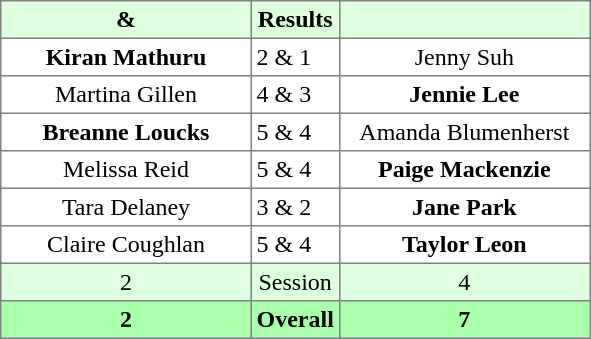<table border="1" cellpadding="3" style="border-collapse: collapse; text-align:center;">
<tr style="background:#ddffdd;">
<th width=160> & </th>
<th>Results</th>
<th width=160></th>
</tr>
<tr>
<td><strong>Kiran Mathuru</strong></td>
<td align=left> 2 & 1</td>
<td>Jenny Suh</td>
</tr>
<tr>
<td>Martina Gillen</td>
<td align=left> 4 & 3</td>
<td><strong>Jennie Lee</strong></td>
</tr>
<tr>
<td><strong>Breanne Loucks</strong></td>
<td align=left> 5 & 4</td>
<td>Amanda Blumenherst</td>
</tr>
<tr>
<td>Melissa Reid</td>
<td align=left> 5 & 4</td>
<td><strong>Paige Mackenzie</strong></td>
</tr>
<tr>
<td>Tara Delaney</td>
<td align=left> 3 & 2</td>
<td><strong>Jane Park</strong></td>
</tr>
<tr>
<td>Claire Coughlan</td>
<td align=left> 5 & 4</td>
<td><strong>Taylor Leon</strong></td>
</tr>
<tr style="background:#ddffdd;">
<td>2</td>
<td>Session</td>
<td>4</td>
</tr>
<tr style="background:#aaffaa;">
<th>2</th>
<th>Overall</th>
<th>7</th>
</tr>
</table>
